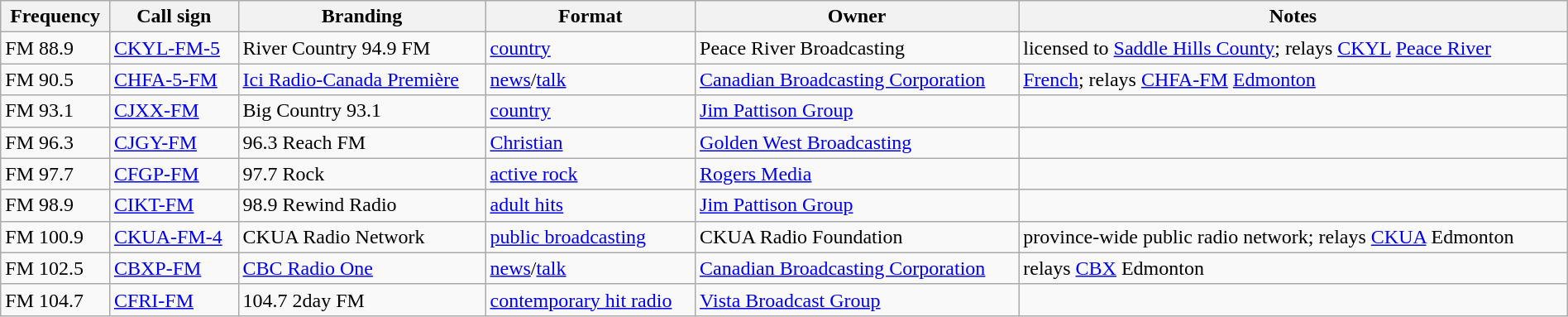<table class="wikitable sortable"  width="100%">
<tr>
<th>Frequency</th>
<th>Call sign</th>
<th>Branding</th>
<th>Format</th>
<th>Owner</th>
<th>Notes</th>
</tr>
<tr>
<td>FM 88.9</td>
<td><a href='#'>CKYL-FM-5</a></td>
<td>River Country 94.9 FM</td>
<td><a href='#'>country</a></td>
<td>Peace River Broadcasting</td>
<td>licensed to <a href='#'>Saddle Hills County</a>; relays <a href='#'>CKYL</a> <a href='#'>Peace River</a></td>
</tr>
<tr>
<td>FM 90.5</td>
<td><a href='#'>CHFA-5-FM</a></td>
<td><a href='#'>Ici Radio-Canada Première</a></td>
<td><a href='#'>news</a>/<a href='#'>talk</a></td>
<td><a href='#'>Canadian Broadcasting Corporation</a></td>
<td><a href='#'>French</a>; relays <a href='#'>CHFA-FM</a> <a href='#'>Edmonton</a></td>
</tr>
<tr>
<td>FM 93.1</td>
<td><a href='#'>CJXX-FM</a></td>
<td>Big Country 93.1</td>
<td><a href='#'>country</a></td>
<td><a href='#'>Jim Pattison Group</a></td>
<td></td>
</tr>
<tr>
<td>FM 96.3</td>
<td><a href='#'>CJGY-FM</a></td>
<td>96.3 Reach FM</td>
<td><a href='#'>Christian</a></td>
<td><a href='#'>Golden West Broadcasting</a></td>
<td></td>
</tr>
<tr>
<td>FM 97.7</td>
<td><a href='#'>CFGP-FM</a></td>
<td>97.7 Rock</td>
<td><a href='#'>active rock</a></td>
<td><a href='#'>Rogers Media</a></td>
<td></td>
</tr>
<tr>
<td>FM 98.9</td>
<td><a href='#'>CIKT-FM</a></td>
<td>98.9 Rewind Radio</td>
<td><a href='#'>adult hits</a></td>
<td><a href='#'>Jim Pattison Group</a></td>
<td></td>
</tr>
<tr>
<td>FM 100.9</td>
<td><a href='#'>CKUA-FM-4</a></td>
<td>CKUA Radio Network</td>
<td><a href='#'>public broadcasting</a></td>
<td>CKUA Radio Foundation</td>
<td>province-wide public radio network; relays <a href='#'>CKUA</a> Edmonton</td>
</tr>
<tr>
<td>FM 102.5</td>
<td><a href='#'>CBXP-FM</a></td>
<td><a href='#'>CBC Radio One</a></td>
<td><a href='#'>news</a>/<a href='#'>talk</a></td>
<td><a href='#'>Canadian Broadcasting Corporation</a></td>
<td>relays <a href='#'>CBX</a> Edmonton</td>
</tr>
<tr>
<td>FM 104.7</td>
<td><a href='#'>CFRI-FM</a></td>
<td>104.7 2day FM</td>
<td><a href='#'>contemporary hit radio</a></td>
<td><a href='#'>Vista Broadcast Group</a></td>
<td></td>
</tr>
</table>
